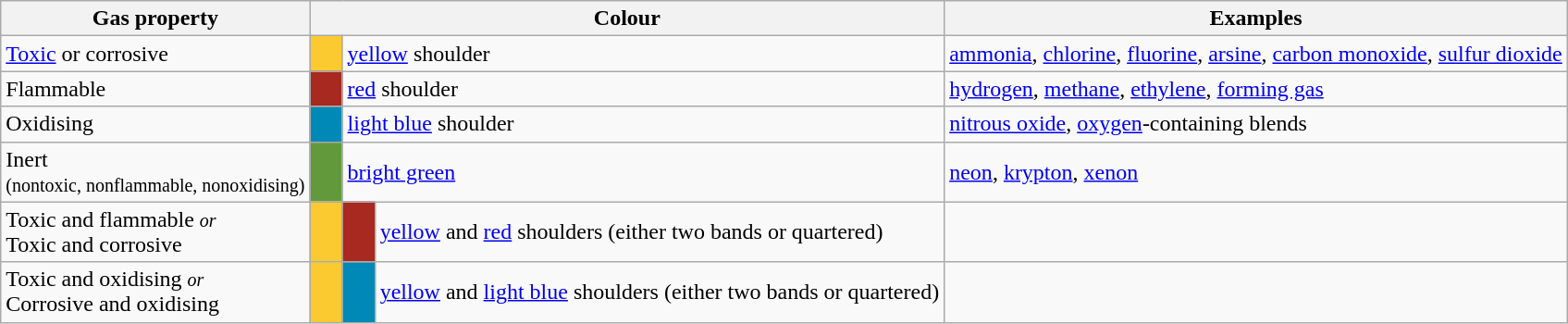<table class="wikitable">
<tr>
<th>Gas property</th>
<th colspan=3>Colour</th>
<th>Examples</th>
</tr>
<tr>
<td><a href='#'>Toxic</a> or corrosive</td>
<td style=width:1em; bgcolor="#faca30"></td>
<td colspan=2><a href='#'>yellow</a> shoulder</td>
<td><a href='#'>ammonia</a>, <a href='#'>chlorine</a>, <a href='#'>fluorine</a>, <a href='#'>arsine</a>, <a href='#'>carbon monoxide</a>, <a href='#'>sulfur dioxide</a></td>
</tr>
<tr>
<td>Flammable</td>
<td bgcolor="#a72920"></td>
<td colspan=2><a href='#'>red</a> shoulder</td>
<td><a href='#'>hydrogen</a>, <a href='#'>methane</a>, <a href='#'>ethylene</a>, <a href='#'>forming gas</a></td>
</tr>
<tr>
<td>Oxidising</td>
<td bgcolor="#0089b6"></td>
<td colspan=2><a href='#'>light blue</a> shoulder</td>
<td><a href='#'>nitrous oxide</a>, <a href='#'>oxygen</a>-containing blends</td>
</tr>
<tr>
<td>Inert<br><small>(nontoxic, nonflammable, nonoxidising)</small></td>
<td bgcolor="#61993b"></td>
<td colspan=2><a href='#'>bright green</a></td>
<td><a href='#'>neon</a>, <a href='#'>krypton</a>, <a href='#'>xenon</a></td>
</tr>
<tr>
<td>Toxic and flammable <small><em>or</em></small><br>Toxic and corrosive</td>
<td bgcolor="#faca30"></td>
<td style=width:1em; bgcolor="#a72920"></td>
<td><a href='#'>yellow</a> and <a href='#'>red</a> shoulders (either two bands or quartered)</td>
<td></td>
</tr>
<tr>
<td>Toxic and oxidising <small><em>or</em></small><br>Corrosive and oxidising</td>
<td bgcolor="#faca30"></td>
<td bgcolor="#0089b6"></td>
<td><a href='#'>yellow</a> and <a href='#'>light blue</a> shoulders (either two bands or quartered)</td>
<td></td>
</tr>
</table>
